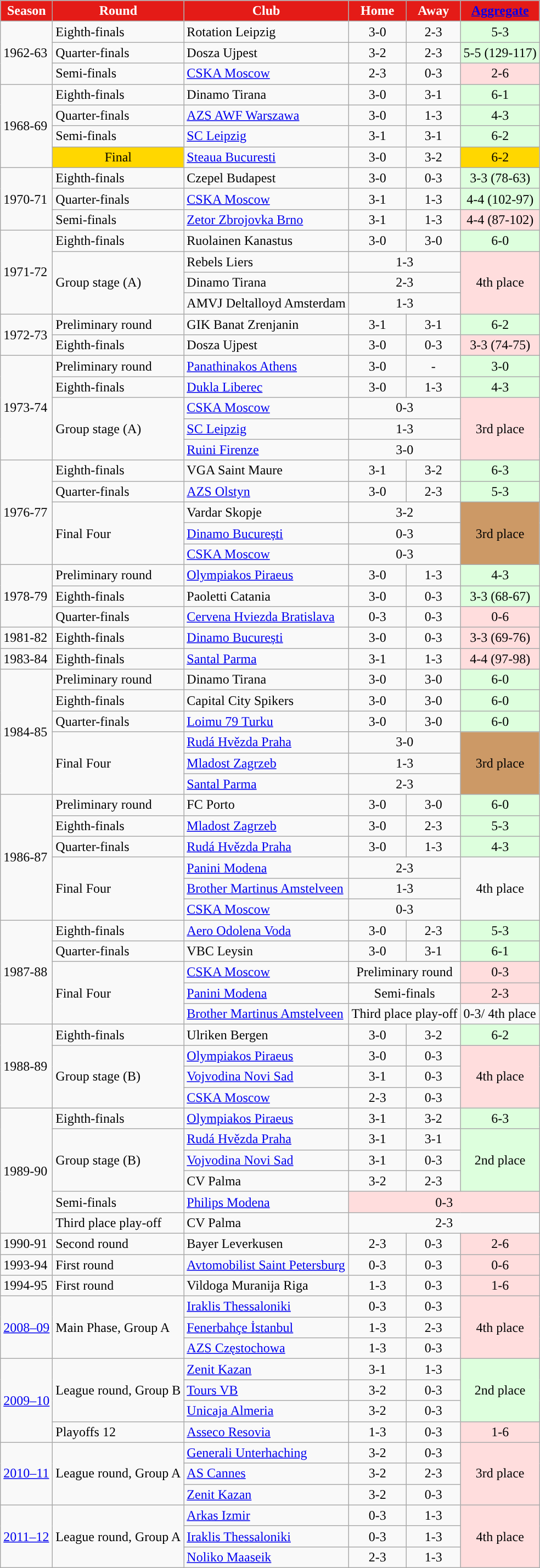<table class="wikitable">
<tr>
<th style="color:white; background:#E41B17;">Season</th>
<th style="color:white; background:#E41B17;">Round</th>
<th style="color:white; background:#E41B17;">Club</th>
<th style="color:white; background:#E41B17;">Home</th>
<th style="color:white; background:#E41B17;">Away</th>
<th style="color:white; background:#E41B17;"><a href='#'>Aggregate</a></th>
</tr>
<tr>
<td rowspan="3">1962-63</td>
<td>Eighth-finals</td>
<td>Rotation Leipzig</td>
<td style="text-align:center">3-0</td>
<td style="text-align:center">2-3</td>
<td style="text-align:center; background:#dfd;">5-3</td>
</tr>
<tr>
<td>Quarter-finals</td>
<td>Dosza Ujpest</td>
<td style="text-align:center">3-2</td>
<td style="text-align:center">2-3</td>
<td style="text-align:center; background:#dfd;">5-5 (129-117)</td>
</tr>
<tr>
<td>Semi-finals</td>
<td><a href='#'>CSKA Moscow</a></td>
<td style="text-align:center">2-3</td>
<td style="text-align:center">0-3</td>
<td style="text-align:center; background:#fdd;">2-6</td>
</tr>
<tr>
<td rowspan="4">1968-69</td>
<td>Eighth-finals</td>
<td>Dinamo Tirana</td>
<td style="text-align:center">3-0</td>
<td style="text-align:center">3-1</td>
<td style="text-align:center; background:#dfd;">6-1</td>
</tr>
<tr>
<td>Quarter-finals</td>
<td><a href='#'>AZS AWF Warszawa</a></td>
<td style="text-align:center">3-0</td>
<td style="text-align:center">1-3</td>
<td style="text-align:center; background:#dfd;">4-3</td>
</tr>
<tr>
<td>Semi-finals</td>
<td><a href='#'>SC Leipzig</a></td>
<td style="text-align:center">3-1</td>
<td style="text-align:center">3-1</td>
<td style="text-align:center; background:#dfd;">6-2</td>
</tr>
<tr>
<td style="text-align:center; background:gold">Final</td>
<td><a href='#'>Steaua Bucuresti</a></td>
<td style="text-align:center">3-0</td>
<td style="text-align:center">3-2</td>
<td style="text-align:center; background:gold">6-2 </td>
</tr>
<tr>
<td rowspan="3">1970-71</td>
<td>Eighth-finals</td>
<td>Czepel Budapest</td>
<td style="text-align:center">3-0</td>
<td style="text-align:center">0-3</td>
<td style="text-align:center; background:#dfd;">3-3 (78-63)</td>
</tr>
<tr>
<td>Quarter-finals</td>
<td><a href='#'>CSKA Moscow</a></td>
<td style="text-align:center">3-1</td>
<td style="text-align:center">1-3</td>
<td style="text-align:center; background:#dfd;">4-4 (102-97)</td>
</tr>
<tr>
<td>Semi-finals</td>
<td><a href='#'>Zetor Zbrojovka Brno</a></td>
<td style="text-align:center">3-1</td>
<td style="text-align:center">1-3</td>
<td style="text-align:center; background:#fdd;">4-4 (87-102)</td>
</tr>
<tr>
<td rowspan="4">1971-72</td>
<td>Eighth-finals</td>
<td>Ruolainen Kanastus</td>
<td style="text-align:center">3-0</td>
<td style="text-align:center">3-0</td>
<td style="text-align:center; background:#dfd;">6-0</td>
</tr>
<tr>
<td rowspan="3">Group stage (A)</td>
<td>Rebels Liers</td>
<td colspan="2" style="text-align:center">1-3</td>
<td rowspan="3" style="text-align:center; background:#fdd;">4th place</td>
</tr>
<tr>
<td>Dinamo Tirana</td>
<td colspan="2" style="text-align:center">2-3</td>
</tr>
<tr>
<td>AMVJ Deltalloyd Amsterdam</td>
<td colspan="2" style="text-align:center">1-3</td>
</tr>
<tr>
<td rowspan="2">1972-73</td>
<td>Preliminary round</td>
<td>GIK Banat Zrenjanin</td>
<td style="text-align:center">3-1</td>
<td style="text-align:center">3-1</td>
<td style="text-align:center; background:#dfd;">6-2</td>
</tr>
<tr>
<td>Eighth-finals</td>
<td>Dosza Ujpest</td>
<td style="text-align:center">3-0</td>
<td style="text-align:center">0-3</td>
<td style="text-align:center; background:#fdd;">3-3 (74-75)</td>
</tr>
<tr>
<td rowspan="5">1973-74</td>
<td>Preliminary round</td>
<td><a href='#'>Panathinakos Athens</a></td>
<td style="text-align:center">3-0</td>
<td style="text-align:center">-</td>
<td style="text-align:center; background:#dfd;">3-0</td>
</tr>
<tr>
<td>Eighth-finals</td>
<td><a href='#'>Dukla Liberec</a></td>
<td style="text-align:center">3-0</td>
<td style="text-align:center">1-3</td>
<td style="text-align:center; background:#dfd;">4-3</td>
</tr>
<tr>
<td rowspan="3">Group stage (A)</td>
<td><a href='#'>CSKA Moscow</a></td>
<td colspan="2" style="text-align:center">0-3</td>
<td rowspan="3" style="text-align:center; background:#fdd;">3rd place</td>
</tr>
<tr>
<td><a href='#'>SC Leipzig</a></td>
<td colspan="2" style="text-align:center">1-3</td>
</tr>
<tr>
<td><a href='#'>Ruini Firenze</a></td>
<td colspan="2" style="text-align:center">3-0</td>
</tr>
<tr>
<td rowspan="5">1976-77</td>
<td>Eighth-finals</td>
<td>VGA Saint Maure</td>
<td style="text-align:center">3-1</td>
<td style="text-align:center">3-2</td>
<td style="text-align:center; background:#dfd;">6-3</td>
</tr>
<tr>
<td>Quarter-finals</td>
<td><a href='#'>AZS Olstyn</a></td>
<td style="text-align:center">3-0</td>
<td style="text-align:center">2-3</td>
<td style="text-align:center; background:#dfd;">5-3</td>
</tr>
<tr>
<td rowspan="3">Final Four</td>
<td>Vardar Skopje</td>
<td colspan="2" style="text-align:center">3-2</td>
<td rowspan="3" style="text-align:center;background:#c96">3rd place </td>
</tr>
<tr>
<td><a href='#'>Dinamo București</a></td>
<td colspan="2" style="text-align:center">0-3</td>
</tr>
<tr>
<td><a href='#'>CSKA Moscow</a></td>
<td colspan="2" style="text-align:center">0-3</td>
</tr>
<tr>
<td rowspan="3">1978-79</td>
<td>Preliminary round</td>
<td><a href='#'>Olympiakos Piraeus</a></td>
<td style="text-align:center">3-0</td>
<td style="text-align:center">1-3</td>
<td style="text-align:center; background:#dfd;">4-3</td>
</tr>
<tr>
<td>Eighth-finals</td>
<td>Paoletti Catania</td>
<td style="text-align:center">3-0</td>
<td style="text-align:center">0-3</td>
<td style="text-align:center; background:#dfd;">3-3 (68-67)</td>
</tr>
<tr>
<td>Quarter-finals</td>
<td><a href='#'>Cervena Hviezda Bratislava</a></td>
<td style="text-align:center">0-3</td>
<td style="text-align:center">0-3</td>
<td style="text-align:center; background:#fdd;">0-6</td>
</tr>
<tr>
<td>1981-82</td>
<td>Eighth-finals</td>
<td><a href='#'>Dinamo București</a></td>
<td style="text-align:center">3-0</td>
<td style="text-align:center">0-3</td>
<td style="text-align:center; background:#fdd;">3-3 (69-76)</td>
</tr>
<tr>
<td>1983-84</td>
<td>Eighth-finals</td>
<td><a href='#'>Santal Parma</a></td>
<td style="text-align:center">3-1</td>
<td style="text-align:center">1-3</td>
<td style="text-align:center; background:#fdd;">4-4 (97-98)</td>
</tr>
<tr>
<td rowspan="6">1984-85</td>
<td>Preliminary round</td>
<td>Dinamo Tirana</td>
<td style="text-align:center">3-0</td>
<td style="text-align:center">3-0</td>
<td style="text-align:center; background:#dfd;">6-0</td>
</tr>
<tr>
<td>Eighth-finals</td>
<td>Capital City Spikers</td>
<td style="text-align:center">3-0</td>
<td style="text-align:center">3-0</td>
<td style="text-align:center; background:#dfd;">6-0</td>
</tr>
<tr>
<td>Quarter-finals</td>
<td><a href='#'>Loimu 79 Turku</a></td>
<td style="text-align:center">3-0</td>
<td style="text-align:center">3-0</td>
<td style="text-align:center; background:#dfd;">6-0</td>
</tr>
<tr>
<td rowspan="3">Final Four</td>
<td><a href='#'>Rudá Hvězda Praha</a></td>
<td colspan="2" style="text-align:center">3-0</td>
<td rowspan="3" style="text-align:center;background:#c96">3rd place </td>
</tr>
<tr>
<td><a href='#'>Mladost Zagrzeb</a></td>
<td colspan="2" style="text-align:center">1-3</td>
</tr>
<tr>
<td><a href='#'>Santal Parma</a></td>
<td colspan="2" style="text-align:center">2-3</td>
</tr>
<tr>
<td rowspan="6">1986-87</td>
<td>Preliminary round</td>
<td>FC Porto</td>
<td style="text-align:center">3-0</td>
<td style="text-align:center">3-0</td>
<td style="text-align:center; background:#dfd;">6-0</td>
</tr>
<tr>
<td>Eighth-finals</td>
<td><a href='#'>Mladost Zagrzeb</a></td>
<td style="text-align:center">3-0</td>
<td style="text-align:center">2-3</td>
<td style="text-align:center; background:#dfd;">5-3</td>
</tr>
<tr>
<td>Quarter-finals</td>
<td><a href='#'>Rudá Hvězda Praha</a></td>
<td style="text-align:center">3-0</td>
<td style="text-align:center">1-3</td>
<td style="text-align:center; background:#dfd;">4-3</td>
</tr>
<tr>
<td rowspan="3">Final Four</td>
<td><a href='#'>Panini Modena</a></td>
<td colspan="2" style="text-align:center">2-3</td>
<td rowspan="3" style="text-align:center">4th place</td>
</tr>
<tr>
<td><a href='#'>Brother Martinus Amstelveen</a></td>
<td colspan="2" style="text-align:center">1-3</td>
</tr>
<tr>
<td><a href='#'>CSKA Moscow</a></td>
<td colspan="2" style="text-align:center">0-3</td>
</tr>
<tr>
<td rowspan="5">1987-88</td>
<td>Eighth-finals</td>
<td><a href='#'>Aero Odolena Voda</a></td>
<td style="text-align:center">3-0</td>
<td style="text-align:center">2-3</td>
<td style="text-align:center; background:#dfd;">5-3</td>
</tr>
<tr>
<td>Quarter-finals</td>
<td>VBC Leysin</td>
<td style="text-align:center">3-0</td>
<td style="text-align:center">3-1</td>
<td style="text-align:center; background:#dfd;">6-1</td>
</tr>
<tr>
<td rowspan="3">Final Four</td>
<td><a href='#'>CSKA Moscow</a></td>
<td colspan="2" style="text-align:center">Preliminary round</td>
<td style="text-align:center; background:#fdd;">0-3</td>
</tr>
<tr>
<td><a href='#'>Panini Modena</a></td>
<td colspan="2" style="text-align:center">Semi-finals</td>
<td style="text-align:center; background:#fdd;">2-3</td>
</tr>
<tr>
<td><a href='#'>Brother Martinus Amstelveen</a></td>
<td colspan="2" style="text-align:center">Third place play-off</td>
<td>0-3/ 4th place</td>
</tr>
<tr>
<td rowspan="4">1988-89</td>
<td>Eighth-finals</td>
<td>Ulriken Bergen</td>
<td style="text-align:center">3-0</td>
<td style="text-align:center">3-2</td>
<td style="text-align:center; background:#dfd;">6-2</td>
</tr>
<tr>
<td rowspan="3">Group stage (B)</td>
<td><a href='#'>Olympiakos Piraeus</a></td>
<td style="text-align:center">3-0</td>
<td style="text-align:center">0-3</td>
<td rowspan="3" style="text-align:center; background:#fdd;">4th place</td>
</tr>
<tr>
<td><a href='#'>Vojvodina Novi Sad</a></td>
<td style="text-align:center">3-1</td>
<td style="text-align:center">0-3</td>
</tr>
<tr>
<td><a href='#'>CSKA Moscow</a></td>
<td style="text-align:center">2-3</td>
<td style="text-align:center">0-3</td>
</tr>
<tr>
<td rowspan="6">1989-90</td>
<td>Eighth-finals</td>
<td><a href='#'>Olympiakos Piraeus</a></td>
<td style="text-align:center">3-1</td>
<td style="text-align:center">3-2</td>
<td style="text-align:center; background:#dfd;">6-3</td>
</tr>
<tr>
<td rowspan="3">Group stage (B)</td>
<td><a href='#'>Rudá Hvězda Praha</a></td>
<td style="text-align:center">3-1</td>
<td style="text-align:center">3-1</td>
<td rowspan="3" style="text-align:center; background:#dfd;">2nd place</td>
</tr>
<tr>
<td><a href='#'>Vojvodina Novi Sad</a></td>
<td style="text-align:center">3-1</td>
<td style="text-align:center">0-3</td>
</tr>
<tr>
<td>CV Palma</td>
<td style="text-align:center">3-2</td>
<td style="text-align:center">2-3</td>
</tr>
<tr>
<td>Semi-finals</td>
<td><a href='#'>Philips Modena</a></td>
<td colspan="3" style="text-align:center; background:#fdd;">0-3</td>
</tr>
<tr>
<td>Third place play-off</td>
<td>CV Palma</td>
<td colspan="3" style="text-align:center">2-3</td>
</tr>
<tr>
<td>1990-91</td>
<td>Second round</td>
<td>Bayer Leverkusen</td>
<td style="text-align:center">2-3</td>
<td style="text-align:center">0-3</td>
<td style="text-align:center; background:#fdd;">2-6</td>
</tr>
<tr>
<td>1993-94</td>
<td>First round</td>
<td><a href='#'>Avtomobilist Saint Petersburg</a></td>
<td style="text-align:center">0-3</td>
<td style="text-align:center">0-3</td>
<td style="text-align:center; background:#fdd;">0-6</td>
</tr>
<tr>
<td>1994-95</td>
<td>First round</td>
<td>Vildoga Muranija Riga</td>
<td style="text-align:center">1-3</td>
<td style="text-align:center">0-3</td>
<td style="text-align:center; background:#fdd;">1-6</td>
</tr>
<tr>
<td rowspan="3"><a href='#'>2008–09</a></td>
<td rowspan="3">Main Phase, Group A</td>
<td><a href='#'>Iraklis Thessaloniki</a></td>
<td style="text-align:center">0-3</td>
<td style="text-align:center">0-3</td>
<td rowspan="3" style="text-align:center; background:#fdd;">4th place</td>
</tr>
<tr>
<td><a href='#'>Fenerbahçe İstanbul</a></td>
<td style="text-align:center">1-3</td>
<td style="text-align:center">2-3</td>
</tr>
<tr>
<td><a href='#'>AZS Częstochowa</a></td>
<td style="text-align:center">1-3</td>
<td style="text-align:center">0-3</td>
</tr>
<tr>
<td rowspan="4"><a href='#'>2009–10</a></td>
<td rowspan="3">League round, Group B</td>
<td> <a href='#'>Zenit Kazan</a></td>
<td style="text-align:center">3-1</td>
<td style="text-align:center">1-3</td>
<td rowspan="3" style="text-align:center; background:#dfd;">2nd place</td>
</tr>
<tr>
<td><a href='#'>Tours VB</a></td>
<td style="text-align:center">3-2</td>
<td style="text-align:center">0-3</td>
</tr>
<tr>
<td><a href='#'>Unicaja Almeria</a></td>
<td style="text-align:center">3-2</td>
<td style="text-align:center">0-3</td>
</tr>
<tr>
<td>Playoffs 12</td>
<td><a href='#'>Asseco Resovia</a></td>
<td style="text-align:center">1-3</td>
<td style="text-align:center">0-3</td>
<td style="text-align:center; background:#fdd;">1-6</td>
</tr>
<tr>
<td rowspan="3"><a href='#'>2010–11</a></td>
<td rowspan="3">League round, Group A</td>
<td> <a href='#'>Generali Unterhaching</a></td>
<td style="text-align:center">3-2</td>
<td style="text-align:center">0-3</td>
<td rowspan="3" style="text-align:center; background:#fdd;">3rd place</td>
</tr>
<tr>
<td> <a href='#'>AS Cannes</a></td>
<td style="text-align:center">3-2</td>
<td style="text-align:center">2-3</td>
</tr>
<tr>
<td> <a href='#'>Zenit Kazan</a></td>
<td style="text-align:center">3-2</td>
<td style="text-align:center">0-3</td>
</tr>
<tr>
<td rowspan="3"><a href='#'>2011–12</a></td>
<td rowspan="3">League round, Group A</td>
<td> <a href='#'>Arkas Izmir</a></td>
<td style="text-align:center">0-3</td>
<td style="text-align:center">1-3</td>
<td rowspan="3" style="text-align:center; background:#fdd;">4th place</td>
</tr>
<tr>
<td><a href='#'>Iraklis Thessaloniki</a></td>
<td style="text-align:center">0-3</td>
<td style="text-align:center">1-3</td>
</tr>
<tr>
<td> <a href='#'>Noliko Maaseik</a></td>
<td style="text-align:center">2-3</td>
<td style="text-align:center">1-3</td>
</tr>
</table>
